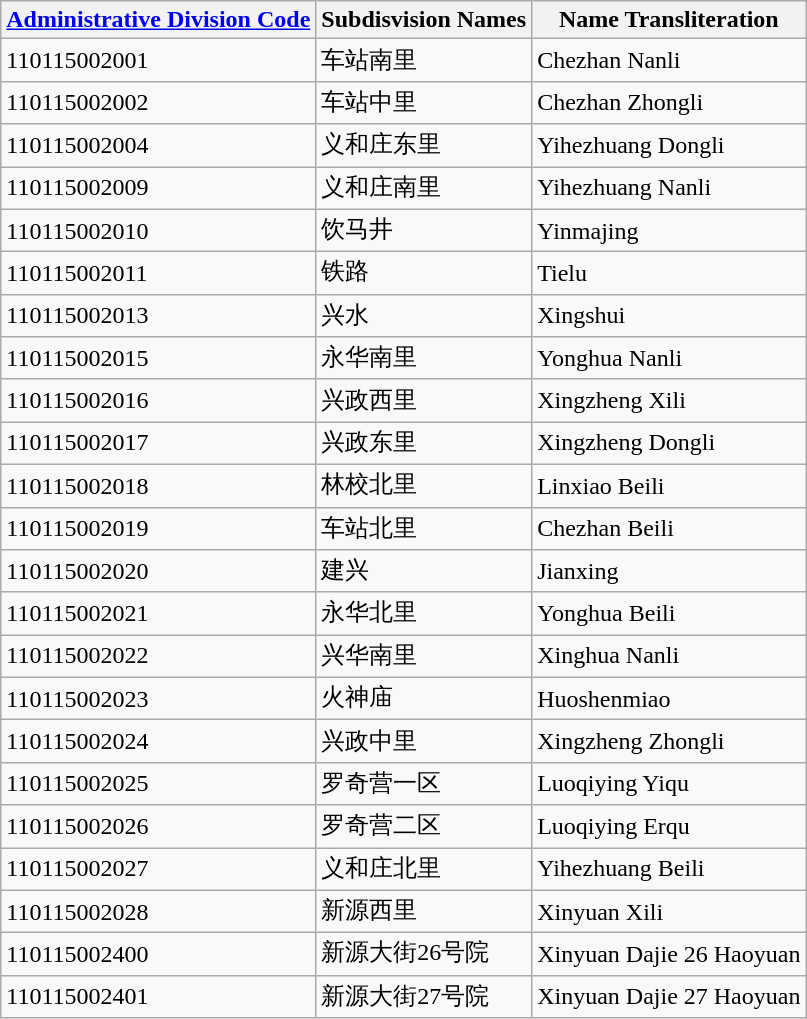<table class="wikitable sortable">
<tr>
<th><a href='#'>Administrative Division Code</a></th>
<th>Subdisvision Names</th>
<th>Name Transliteration</th>
</tr>
<tr>
<td>110115002001</td>
<td>车站南里</td>
<td>Chezhan Nanli</td>
</tr>
<tr>
<td>110115002002</td>
<td>车站中里</td>
<td>Chezhan Zhongli</td>
</tr>
<tr>
<td>110115002004</td>
<td>义和庄东里</td>
<td>Yihezhuang Dongli</td>
</tr>
<tr>
<td>110115002009</td>
<td>义和庄南里</td>
<td>Yihezhuang Nanli</td>
</tr>
<tr>
<td>110115002010</td>
<td>饮马井</td>
<td>Yinmajing</td>
</tr>
<tr>
<td>110115002011</td>
<td>铁路</td>
<td>Tielu</td>
</tr>
<tr>
<td>110115002013</td>
<td>兴水</td>
<td>Xingshui</td>
</tr>
<tr>
<td>110115002015</td>
<td>永华南里</td>
<td>Yonghua Nanli</td>
</tr>
<tr>
<td>110115002016</td>
<td>兴政西里</td>
<td>Xingzheng Xili</td>
</tr>
<tr>
<td>110115002017</td>
<td>兴政东里</td>
<td>Xingzheng Dongli</td>
</tr>
<tr>
<td>110115002018</td>
<td>林校北里</td>
<td>Linxiao Beili</td>
</tr>
<tr>
<td>110115002019</td>
<td>车站北里</td>
<td>Chezhan Beili</td>
</tr>
<tr>
<td>110115002020</td>
<td>建兴</td>
<td>Jianxing</td>
</tr>
<tr>
<td>110115002021</td>
<td>永华北里</td>
<td>Yonghua Beili</td>
</tr>
<tr>
<td>110115002022</td>
<td>兴华南里</td>
<td>Xinghua Nanli</td>
</tr>
<tr>
<td>110115002023</td>
<td>火神庙</td>
<td>Huoshenmiao</td>
</tr>
<tr>
<td>110115002024</td>
<td>兴政中里</td>
<td>Xingzheng Zhongli</td>
</tr>
<tr>
<td>110115002025</td>
<td>罗奇营一区</td>
<td>Luoqiying Yiqu</td>
</tr>
<tr>
<td>110115002026</td>
<td>罗奇营二区</td>
<td>Luoqiying Erqu</td>
</tr>
<tr>
<td>110115002027</td>
<td>义和庄北里</td>
<td>Yihezhuang Beili</td>
</tr>
<tr>
<td>110115002028</td>
<td>新源西里</td>
<td>Xinyuan Xili</td>
</tr>
<tr>
<td>110115002400</td>
<td>新源大街26号院</td>
<td>Xinyuan Dajie 26 Haoyuan</td>
</tr>
<tr>
<td>110115002401</td>
<td>新源大街27号院</td>
<td>Xinyuan Dajie 27 Haoyuan</td>
</tr>
</table>
